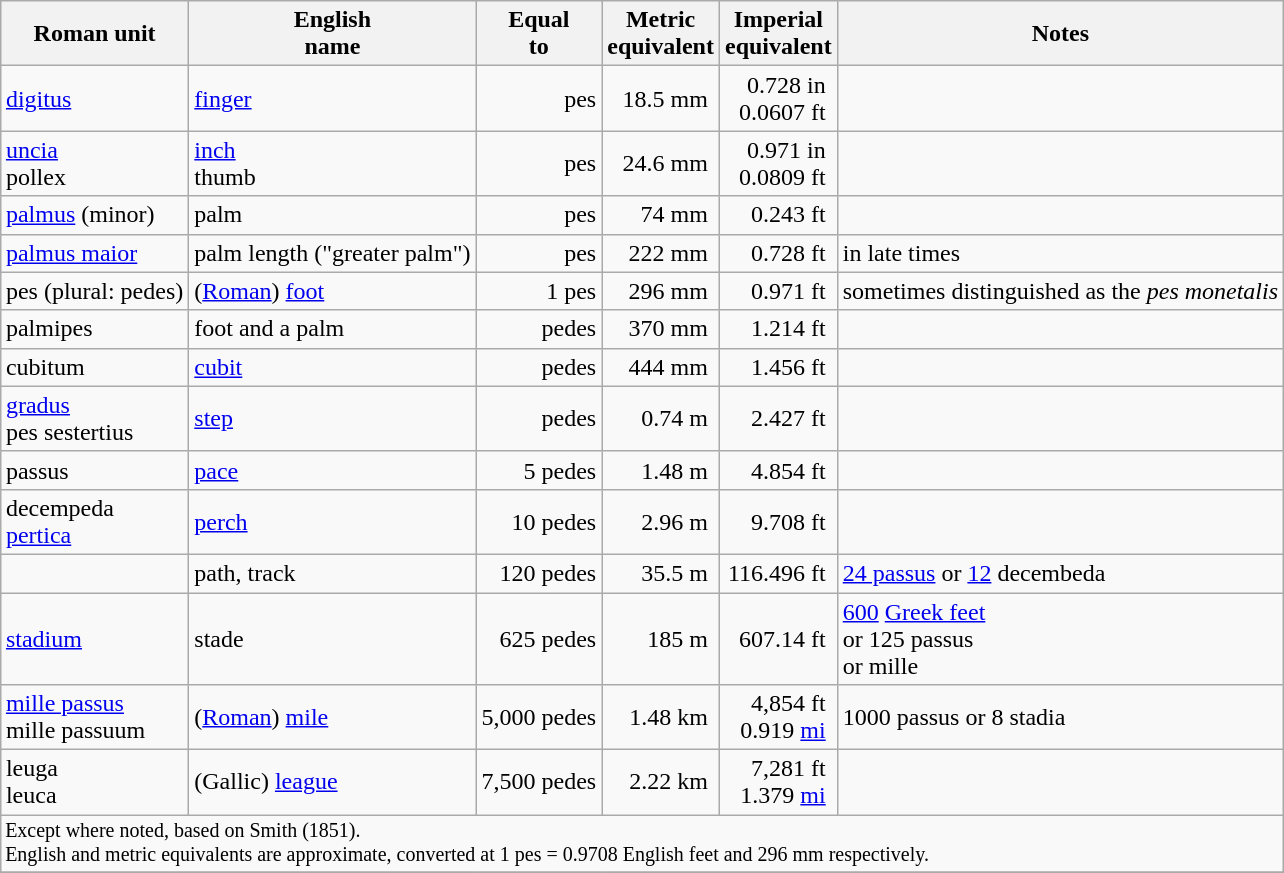<table class="wikitable" style="margin: 1em auto 1em auto">
<tr>
<th>Roman unit</th>
<th>English<br>name</th>
<th>Equal<br>to</th>
<th>Metric<br>equivalent</th>
<th>Imperial<br>equivalent</th>
<th>Notes</th>
</tr>
<tr>
<td><a href='#'>digitus</a></td>
<td><a href='#'>finger</a></td>
<td align="right"> pes</td>
<td align="right">18.5 mm </td>
<td align="right">0.728 in <br>0.0607 ft </td>
<td></td>
</tr>
<tr>
<td><a href='#'>uncia</a><br>pollex</td>
<td><a href='#'>inch</a><br>thumb</td>
<td align="right"> pes</td>
<td align="right">24.6 mm </td>
<td align="right">0.971 in <br>0.0809 ft </td>
<td></td>
</tr>
<tr>
<td><a href='#'>palmus</a> (minor)</td>
<td>palm</td>
<td align="right"> pes</td>
<td align="right">74 mm </td>
<td align="right">0.243 ft </td>
<td></td>
</tr>
<tr>
<td><a href='#'>palmus maior</a></td>
<td>palm length (<small></small>"greater palm")</td>
<td align="right"> pes</td>
<td align="right">222 mm </td>
<td align="right">0.728 ft </td>
<td>in late times</td>
</tr>
<tr>
<td>pes (plural: pedes)</td>
<td>(<a href='#'>Roman</a>) <a href='#'>foot</a></td>
<td align="right">1 pes</td>
<td align="right">296 mm </td>
<td align="right">0.971 ft </td>
<td>sometimes distinguished as the <em>pes monetalis</em></td>
</tr>
<tr>
<td>palmipes</td>
<td>foot and a palm</td>
<td align="right"> pedes</td>
<td align="right">370 mm </td>
<td align="right">1.214 ft </td>
<td></td>
</tr>
<tr>
<td>cubitum</td>
<td><a href='#'>cubit</a></td>
<td align="right"> pedes</td>
<td align="right">444 mm </td>
<td align="right">1.456 ft </td>
<td></td>
</tr>
<tr>
<td><a href='#'>gradus</a><br>pes sestertius</td>
<td><a href='#'>step</a></td>
<td align="right"> pedes</td>
<td align="right">0.74 m </td>
<td align="right">2.427 ft </td>
<td></td>
</tr>
<tr>
<td>passus</td>
<td><a href='#'>pace</a></td>
<td align="right">5 pedes</td>
<td align="right">1.48 m </td>
<td align="right">4.854 ft </td>
<td></td>
</tr>
<tr>
<td>decempeda<br><a href='#'>pertica</a></td>
<td><a href='#'>perch</a></td>
<td align="right">10 pedes</td>
<td align="right">2.96 m </td>
<td align="right">9.708 ft </td>
<td></td>
</tr>
<tr>
<td></td>
<td>path, track</td>
<td align="right">120 pedes</td>
<td align="right">35.5 m </td>
<td align="right">116.496 ft </td>
<td><a href='#'>24 passus</a> or <a href='#'>12</a> decembeda</td>
</tr>
<tr>
<td><a href='#'>stadium</a></td>
<td>stade</td>
<td align="right">625 pedes</td>
<td align="right">185 m </td>
<td align="right">607.14 ft </td>
<td><a href='#'>600</a> <a href='#'>Greek feet</a><br> or 125 passus <br> or  mille</td>
</tr>
<tr>
<td><a href='#'>mille passus</a><br>mille passuum</td>
<td>(<a href='#'>Roman</a>) <a href='#'>mile</a></td>
<td align="right">5,000 pedes</td>
<td align="right">1.48 km </td>
<td align="right">4,854 ft <br>0.919 <a href='#'>mi</a> </td>
<td>1000 passus or 8 stadia</td>
</tr>
<tr>
<td>leuga<br>leuca</td>
<td>(Gallic) <a href='#'>league</a></td>
<td align="right">7,500 pedes</td>
<td align="right">2.22 km </td>
<td align="right">7,281 ft <br>1.379 <a href='#'>mi</a> </td>
<td></td>
</tr>
<tr>
<td colspan=6 style= "font-size:smaller">Except where noted, based on Smith (1851).<br>English and metric equivalents are approximate, converted at 1 pes = 0.9708 English feet and 296 mm respectively.</td>
</tr>
<tr>
</tr>
</table>
